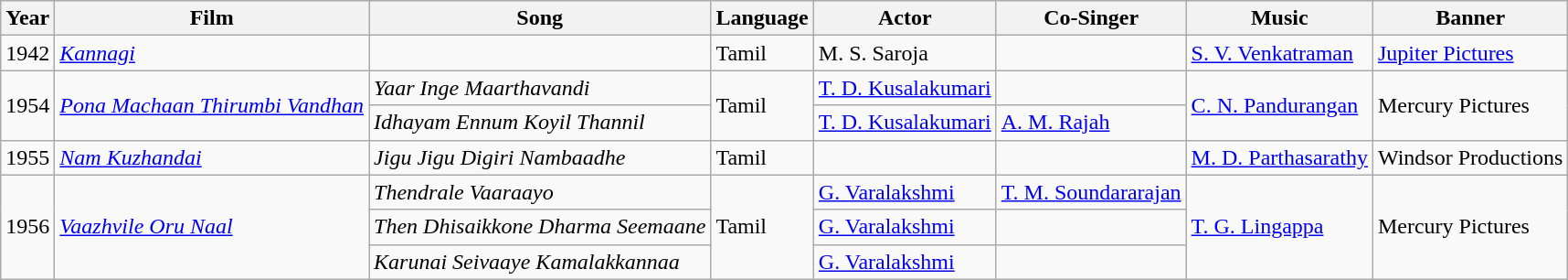<table class="wikitable">
<tr>
<th>Year</th>
<th>Film</th>
<th>Song</th>
<th>Language</th>
<th>Actor</th>
<th>Co-Singer</th>
<th>Music</th>
<th>Banner</th>
</tr>
<tr>
<td>1942</td>
<td><em><a href='#'>Kannagi</a></em></td>
<td></td>
<td>Tamil</td>
<td>M. S. Saroja</td>
<td></td>
<td><a href='#'>S. V. Venkatraman</a></td>
<td><a href='#'>Jupiter Pictures</a></td>
</tr>
<tr>
<td rowspan=2>1954</td>
<td rowspan=2><em><a href='#'>Pona Machaan Thirumbi Vandhan</a></em></td>
<td><em>Yaar Inge Maarthavandi</em></td>
<td rowspan=2>Tamil</td>
<td><a href='#'>T. D. Kusalakumari</a></td>
<td></td>
<td rowspan=2><a href='#'>C. N. Pandurangan</a></td>
<td rowspan=2>Mercury Pictures</td>
</tr>
<tr>
<td><em>Idhayam Ennum Koyil Thannil</em></td>
<td><a href='#'>T. D. Kusalakumari</a></td>
<td><a href='#'>A. M. Rajah</a></td>
</tr>
<tr>
<td>1955</td>
<td><em><a href='#'>Nam Kuzhandai</a></em></td>
<td><em>Jigu Jigu Digiri Nambaadhe</em></td>
<td>Tamil</td>
<td></td>
<td></td>
<td><a href='#'>M. D. Parthasarathy</a></td>
<td>Windsor Productions</td>
</tr>
<tr>
<td rowspan=3>1956</td>
<td rowspan=3><em><a href='#'>Vaazhvile Oru Naal</a></em></td>
<td><em>Thendrale Vaaraayo</em></td>
<td rowspan=3>Tamil</td>
<td><a href='#'>G. Varalakshmi</a></td>
<td><a href='#'>T. M. Soundararajan</a></td>
<td rowspan=3><a href='#'>T. G. Lingappa</a></td>
<td rowspan=3>Mercury Pictures</td>
</tr>
<tr>
<td><em>Then Dhisaikkone Dharma Seemaane</em></td>
<td><a href='#'>G. Varalakshmi</a></td>
<td></td>
</tr>
<tr>
<td><em>Karunai Seivaaye Kamalakkannaa</em></td>
<td><a href='#'>G. Varalakshmi</a></td>
<td></td>
</tr>
</table>
